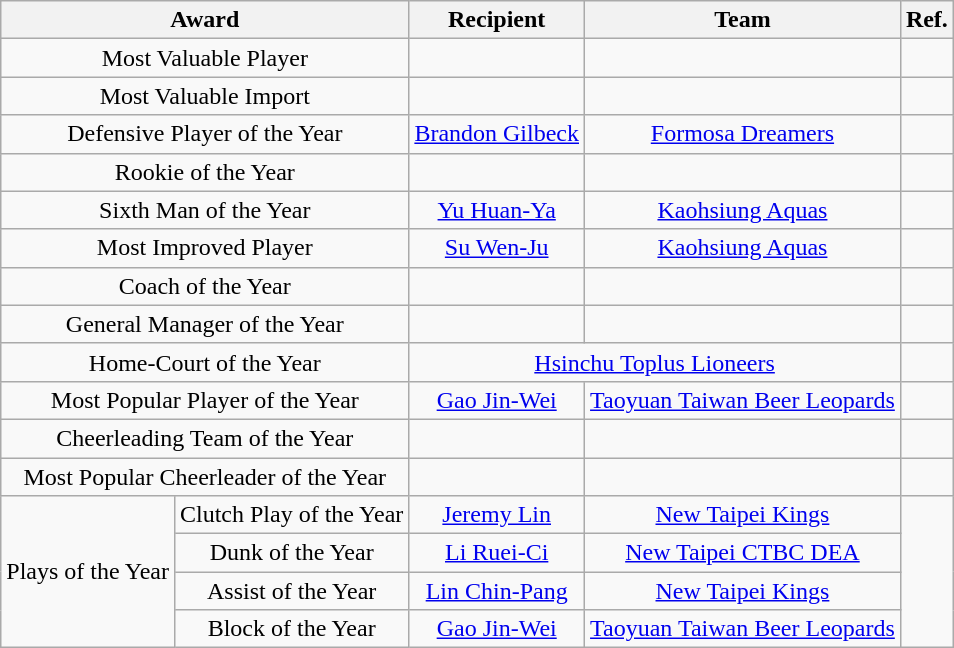<table class="wikitable" style="text-align:center">
<tr>
<th colspan=2>Award</th>
<th>Recipient</th>
<th>Team</th>
<th>Ref.</th>
</tr>
<tr>
<td colspan=2>Most Valuable Player</td>
<td></td>
<td></td>
<td></td>
</tr>
<tr>
<td colspan=2>Most Valuable Import</td>
<td></td>
<td></td>
<td></td>
</tr>
<tr>
<td colspan=2>Defensive Player of the Year</td>
<td><a href='#'>Brandon Gilbeck</a></td>
<td><a href='#'>Formosa Dreamers</a></td>
<td></td>
</tr>
<tr>
<td colspan=2>Rookie of the Year</td>
<td></td>
<td></td>
<td></td>
</tr>
<tr>
<td colspan=2>Sixth Man of the Year</td>
<td><a href='#'>Yu Huan-Ya</a></td>
<td><a href='#'>Kaohsiung Aquas</a></td>
<td></td>
</tr>
<tr>
<td colspan=2>Most Improved Player</td>
<td><a href='#'>Su Wen-Ju</a></td>
<td><a href='#'>Kaohsiung Aquas</a></td>
<td></td>
</tr>
<tr>
<td colspan=2>Coach of the Year</td>
<td></td>
<td></td>
<td></td>
</tr>
<tr>
<td colspan=2>General Manager of the Year</td>
<td></td>
<td></td>
<td></td>
</tr>
<tr>
<td colspan=2>Home-Court of the Year</td>
<td colspan=2><a href='#'>Hsinchu Toplus Lioneers</a></td>
<td></td>
</tr>
<tr>
<td colspan=2>Most Popular Player of the Year</td>
<td><a href='#'>Gao Jin-Wei</a></td>
<td><a href='#'>Taoyuan Taiwan Beer Leopards</a></td>
<td></td>
</tr>
<tr>
<td colspan=2>Cheerleading Team of the Year</td>
<td></td>
<td></td>
<td></td>
</tr>
<tr>
<td colspan=2>Most Popular Cheerleader of the Year</td>
<td></td>
<td></td>
<td></td>
</tr>
<tr>
<td rowspan=4>Plays of the Year</td>
<td>Clutch Play of the Year</td>
<td><a href='#'>Jeremy Lin</a></td>
<td><a href='#'>New Taipei Kings</a></td>
<td rowspan=4></td>
</tr>
<tr>
<td>Dunk of the Year</td>
<td><a href='#'>Li Ruei-Ci</a></td>
<td><a href='#'>New Taipei CTBC DEA</a></td>
</tr>
<tr>
<td>Assist of the Year</td>
<td><a href='#'>Lin Chin-Pang</a></td>
<td><a href='#'>New Taipei Kings</a></td>
</tr>
<tr>
<td>Block of the Year</td>
<td><a href='#'>Gao Jin-Wei</a></td>
<td><a href='#'>Taoyuan Taiwan Beer Leopards</a></td>
</tr>
</table>
